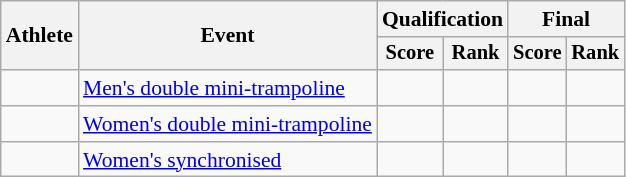<table class=wikitable style=font-size:90%;text-align:center>
<tr>
<th rowspan=2>Athlete</th>
<th rowspan=2>Event</th>
<th colspan=2>Qualification</th>
<th colspan=2>Final</th>
</tr>
<tr style=font-size:95%>
<th>Score</th>
<th>Rank</th>
<th>Score</th>
<th>Rank</th>
</tr>
<tr>
<td align=left></td>
<td align=left><a href='#'>Men's double mini-trampoline</a></td>
<td></td>
<td></td>
<td></td>
<td></td>
</tr>
<tr>
<td align=left></td>
<td align=left><a href='#'>Women's double mini-trampoline</a></td>
<td></td>
<td></td>
<td></td>
<td></td>
</tr>
<tr>
<td align=left></td>
<td align=left><a href='#'>Women's synchronised</a></td>
<td></td>
<td></td>
<td></td>
<td></td>
</tr>
</table>
